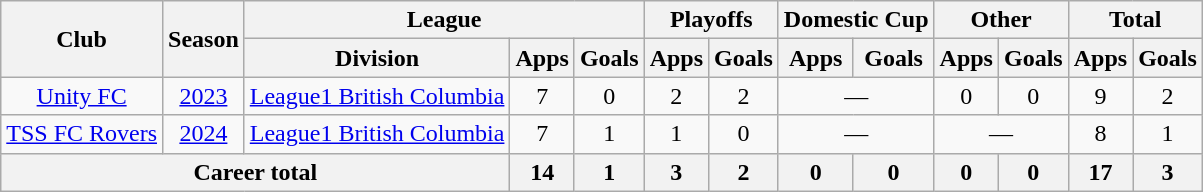<table class="wikitable" style="text-align: center;">
<tr>
<th rowspan="2">Club</th>
<th rowspan="2">Season</th>
<th colspan="3">League</th>
<th colspan="2">Playoffs</th>
<th colspan="2">Domestic Cup</th>
<th colspan="2">Other</th>
<th colspan="2">Total</th>
</tr>
<tr>
<th>Division</th>
<th>Apps</th>
<th>Goals</th>
<th>Apps</th>
<th>Goals</th>
<th>Apps</th>
<th>Goals</th>
<th>Apps</th>
<th>Goals</th>
<th>Apps</th>
<th>Goals</th>
</tr>
<tr>
<td><a href='#'>Unity FC</a></td>
<td><a href='#'>2023</a></td>
<td><a href='#'>League1 British Columbia</a></td>
<td>7</td>
<td>0</td>
<td>2</td>
<td>2</td>
<td colspan="2">—</td>
<td>0</td>
<td>0</td>
<td>9</td>
<td>2</td>
</tr>
<tr>
<td><a href='#'>TSS FC Rovers</a></td>
<td><a href='#'>2024</a></td>
<td><a href='#'>League1 British Columbia</a></td>
<td>7</td>
<td>1</td>
<td>1</td>
<td>0</td>
<td colspan="2">—</td>
<td colspan="2">—</td>
<td>8</td>
<td>1</td>
</tr>
<tr>
<th colspan="3">Career total</th>
<th>14</th>
<th>1</th>
<th>3</th>
<th>2</th>
<th>0</th>
<th>0</th>
<th>0</th>
<th>0</th>
<th>17</th>
<th>3</th>
</tr>
</table>
